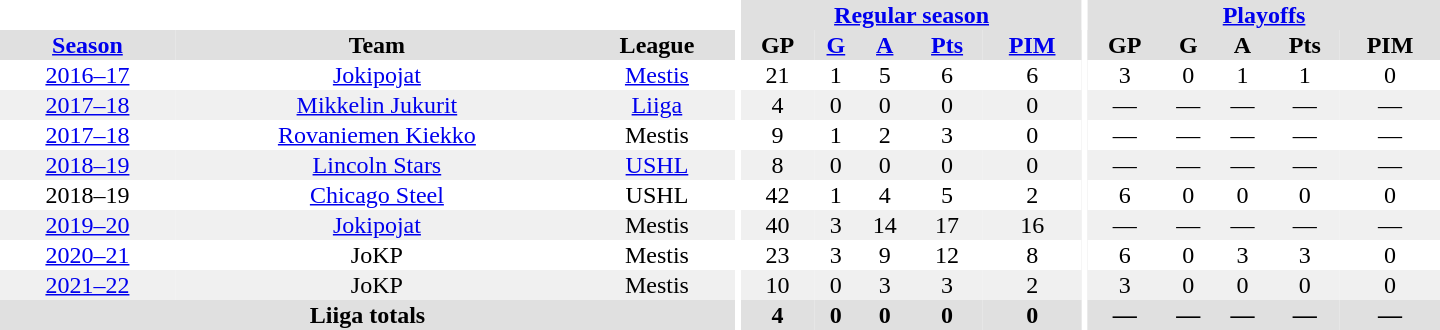<table border="0" cellpadding="1" cellspacing="0" style="text-align:center; width:60em">
<tr bgcolor="#e0e0e0">
<th colspan="3" bgcolor="#ffffff"></th>
<th rowspan="107" bgcolor="#ffffff"></th>
<th colspan="5"><a href='#'>Regular season</a></th>
<th rowspan="107" bgcolor="#ffffff"></th>
<th colspan="5"><a href='#'>Playoffs</a></th>
</tr>
<tr bgcolor="#e0e0e0">
<th><a href='#'>Season</a></th>
<th>Team</th>
<th>League</th>
<th>GP</th>
<th><a href='#'>G</a></th>
<th><a href='#'>A</a></th>
<th><a href='#'>Pts</a></th>
<th><a href='#'>PIM</a></th>
<th>GP</th>
<th>G</th>
<th>A</th>
<th>Pts</th>
<th>PIM</th>
</tr>
<tr ALIGN="center">
<td><a href='#'>2016–17</a></td>
<td><a href='#'>Jokipojat</a></td>
<td><a href='#'>Mestis</a></td>
<td>21</td>
<td>1</td>
<td>5</td>
<td>6</td>
<td>6</td>
<td>3</td>
<td>0</td>
<td>1</td>
<td>1</td>
<td>0</td>
</tr>
<tr ALIGN="center" bgcolor="#f0f0f0">
<td><a href='#'>2017–18</a></td>
<td><a href='#'>Mikkelin Jukurit</a></td>
<td><a href='#'>Liiga</a></td>
<td>4</td>
<td>0</td>
<td>0</td>
<td>0</td>
<td>0</td>
<td>—</td>
<td>—</td>
<td>—</td>
<td>—</td>
<td>—</td>
</tr>
<tr ALIGN="center">
<td><a href='#'>2017–18</a></td>
<td><a href='#'>Rovaniemen Kiekko</a></td>
<td>Mestis</td>
<td>9</td>
<td>1</td>
<td>2</td>
<td>3</td>
<td>0</td>
<td>—</td>
<td>—</td>
<td>—</td>
<td>—</td>
<td>—</td>
</tr>
<tr ALIGN="center" bgcolor="#f0f0f0">
<td><a href='#'>2018–19</a></td>
<td><a href='#'>Lincoln Stars</a></td>
<td><a href='#'>USHL</a></td>
<td>8</td>
<td>0</td>
<td>0</td>
<td>0</td>
<td>0</td>
<td>—</td>
<td>—</td>
<td>—</td>
<td>—</td>
<td>—</td>
</tr>
<tr ALIGN="center">
<td>2018–19</td>
<td><a href='#'>Chicago Steel</a></td>
<td>USHL</td>
<td>42</td>
<td>1</td>
<td>4</td>
<td>5</td>
<td>2</td>
<td>6</td>
<td>0</td>
<td>0</td>
<td>0</td>
<td>0</td>
</tr>
<tr ALIGN="center" bgcolor="#f0f0f0">
<td><a href='#'>2019–20</a></td>
<td><a href='#'>Jokipojat</a></td>
<td>Mestis</td>
<td>40</td>
<td>3</td>
<td>14</td>
<td>17</td>
<td>16</td>
<td>—</td>
<td>—</td>
<td>—</td>
<td>—</td>
<td>—</td>
</tr>
<tr ALIGN="center">
<td><a href='#'>2020–21</a></td>
<td>JoKP</td>
<td>Mestis</td>
<td>23</td>
<td>3</td>
<td>9</td>
<td>12</td>
<td>8</td>
<td>6</td>
<td>0</td>
<td>3</td>
<td>3</td>
<td>0</td>
</tr>
<tr ALIGN="center" bgcolor="#f0f0f0">
<td><a href='#'>2021–22</a></td>
<td>JoKP</td>
<td>Mestis</td>
<td>10</td>
<td>0</td>
<td>3</td>
<td>3</td>
<td>2</td>
<td>3</td>
<td>0</td>
<td>0</td>
<td>0</td>
<td>0</td>
</tr>
<tr bgcolor="#e0e0e0">
<th colspan="3">Liiga totals</th>
<th>4</th>
<th>0</th>
<th>0</th>
<th>0</th>
<th>0</th>
<th>—</th>
<th>—</th>
<th>—</th>
<th>—</th>
<th>—</th>
</tr>
</table>
